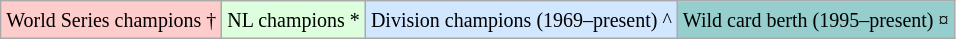<table class="wikitable" border="1">
<tr>
<td bgcolor="#FFCCCC"><small>World Series champions †</small></td>
<td bgcolor="#ddffdd"><small>NL champions *</small></td>
<td bgcolor="#D0E7FF"><small>Division champions (1969–present) ^</small></td>
<td bgcolor="#96CDCD"><small>Wild card berth (1995–present) ¤</small></td>
</tr>
</table>
